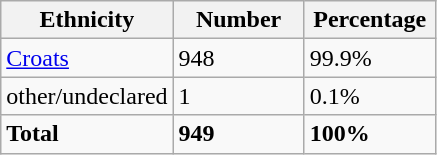<table class="wikitable">
<tr>
<th width="100px">Ethnicity</th>
<th width="80px">Number</th>
<th width="80px">Percentage</th>
</tr>
<tr>
<td><a href='#'>Croats</a></td>
<td>948</td>
<td>99.9%</td>
</tr>
<tr>
<td>other/undeclared</td>
<td>1</td>
<td>0.1%</td>
</tr>
<tr>
<td><strong>Total</strong></td>
<td><strong>949</strong></td>
<td><strong>100%</strong></td>
</tr>
</table>
